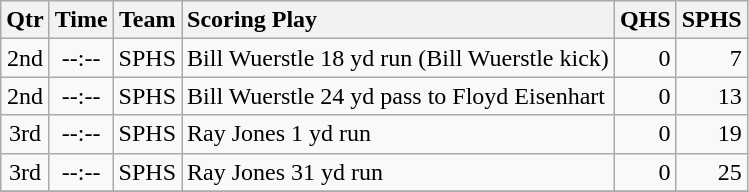<table class="wikitable">
<tr>
<th style="text-align: center;">Qtr</th>
<th style="text-align: center;">Time</th>
<th style="text-align: center;">Team</th>
<th style="text-align: left;">Scoring Play</th>
<th style="text-align: right;">QHS</th>
<th style="text-align: right;">SPHS</th>
</tr>
<tr>
<td style="text-align: center;">2nd</td>
<td style="text-align: center;">--:--</td>
<td style="text-align: center;">SPHS</td>
<td style="text-align: left;">Bill Wuerstle 18 yd run (Bill Wuerstle kick)</td>
<td style="text-align: right;">0</td>
<td style="text-align: right;">7</td>
</tr>
<tr>
<td style="text-align: center;">2nd</td>
<td style="text-align: center;">--:--</td>
<td style="text-align: center;">SPHS</td>
<td style="text-align: left;">Bill Wuerstle 24 yd pass to Floyd Eisenhart</td>
<td style="text-align: right;">0</td>
<td style="text-align: right;">13</td>
</tr>
<tr>
<td style="text-align: center;">3rd</td>
<td style="text-align: center;">--:--</td>
<td style="text-align: center;">SPHS</td>
<td style="text-align: left;">Ray Jones 1 yd run</td>
<td style="text-align: right;">0</td>
<td style="text-align: right;">19</td>
</tr>
<tr>
<td style="text-align: center;">3rd</td>
<td style="text-align: center;">--:--</td>
<td style="text-align: center;">SPHS</td>
<td style="text-align: left;">Ray Jones 31 yd run</td>
<td style="text-align: right;">0</td>
<td style="text-align: right;">25</td>
</tr>
<tr>
</tr>
</table>
